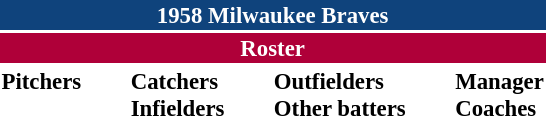<table class="toccolours" style="font-size: 95%;">
<tr>
<th colspan="10" style="background-color: #0f437c; color: white; text-align: center;">1958 Milwaukee Braves</th>
</tr>
<tr>
<td colspan="10" style="background-color: #af0039; color: white; text-align: center;"><strong>Roster</strong></td>
</tr>
<tr>
<td valign="top"><strong>Pitchers</strong><br>











</td>
<td width="25px"></td>
<td valign="top"><strong>Catchers</strong><br>


<strong>Infielders</strong>







</td>
<td width="25px"></td>
<td valign="top"><strong>Outfielders</strong><br>









<strong>Other batters</strong>
</td>
<td width="25px"></td>
<td valign="top"><strong>Manager</strong><br>
<strong>Coaches</strong>



</td>
</tr>
</table>
